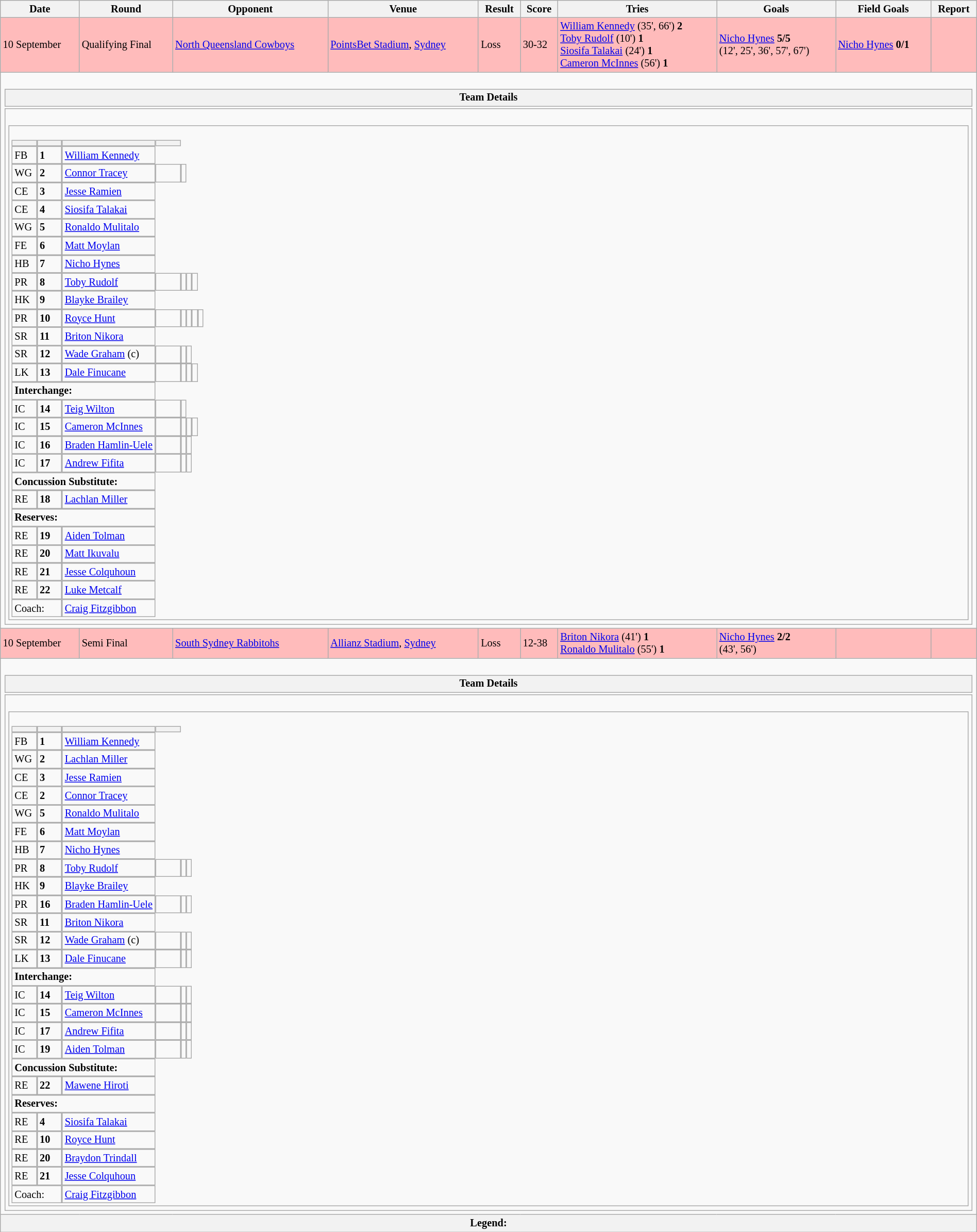<table class="wikitable"  style="font-size:85%; width:100%;">
<tr>
<th>Date</th>
<th>Round</th>
<th>Opponent</th>
<th>Venue</th>
<th>Result</th>
<th>Score</th>
<th>Tries</th>
<th>Goals</th>
<th>Field Goals</th>
<th>Report</th>
</tr>
<tr style="background:#fbb;">
<td>10 September</td>
<td>Qualifying Final</td>
<td> <a href='#'>North Queensland Cowboys</a></td>
<td><a href='#'>PointsBet Stadium</a>, <a href='#'>Sydney</a></td>
<td>Loss</td>
<td>30-32</td>
<td><a href='#'>William Kennedy</a> (35', 66') <strong>2</strong><br><a href='#'>Toby Rudolf</a> (10') <strong>1</strong><br><a href='#'>Siosifa Talakai</a> (24') <strong>1</strong><br><a href='#'>Cameron McInnes</a> (56') <strong>1</strong></td>
<td><a href='#'>Nicho Hynes</a> <strong>5/5</strong><br>(12', 25', 36', 57', 67')</td>
<td><a href='#'>Nicho Hynes</a> <strong>0/1</strong></td>
<td></td>
</tr>
<tr>
<td colspan="10"><br><table class="mw-collapsible mw-collapsed" width="100%" border="0">
<tr>
<th>Team Details</th>
</tr>
<tr>
<td><br><table width="100%">
<tr>
<td width="50%" valign="top"><br><table cellpadding="0" cellspacing="0">
<tr>
<th width="25"></th>
<th width="25"></th>
<th></th>
<th width="25"></th>
</tr>
<tr>
<td>FB</td>
<td><strong>1</strong></td>
<td> <a href='#'>William Kennedy</a></td>
</tr>
<tr>
<td>WG</td>
<td><strong>2</strong></td>
<td> <a href='#'>Connor Tracey</a></td>
<td></td>
<td></td>
</tr>
<tr>
<td>CE</td>
<td><strong>3</strong></td>
<td> <a href='#'>Jesse Ramien</a></td>
</tr>
<tr>
<td>CE</td>
<td><strong>4</strong></td>
<td> <a href='#'>Siosifa Talakai</a></td>
</tr>
<tr>
<td>WG</td>
<td><strong>5</strong></td>
<td> <a href='#'>Ronaldo Mulitalo</a></td>
</tr>
<tr>
<td>FE</td>
<td><strong>6</strong></td>
<td> <a href='#'>Matt Moylan</a></td>
</tr>
<tr>
<td>HB</td>
<td><strong>7</strong></td>
<td> <a href='#'>Nicho Hynes</a></td>
</tr>
<tr>
<td>PR</td>
<td><strong>8</strong></td>
<td> <a href='#'>Toby Rudolf</a></td>
<td></td>
<td></td>
<td></td>
<td></td>
</tr>
<tr>
<td>HK</td>
<td><strong>9</strong></td>
<td> <a href='#'>Blayke Brailey</a></td>
</tr>
<tr>
<td>PR</td>
<td><strong>10</strong></td>
<td> <a href='#'>Royce Hunt</a></td>
<td></td>
<td></td>
<td></td>
<td></td>
<td></td>
</tr>
<tr>
<td>SR</td>
<td><strong>11</strong></td>
<td> <a href='#'>Briton Nikora</a></td>
</tr>
<tr>
<td>SR</td>
<td><strong>12</strong></td>
<td> <a href='#'>Wade Graham</a> (c)</td>
<td></td>
<td></td>
<td></td>
</tr>
<tr>
<td>LK</td>
<td><strong>13</strong></td>
<td> <a href='#'>Dale Finucane</a></td>
<td></td>
<td></td>
<td></td>
<td></td>
</tr>
<tr>
<td colspan="3"><strong>Interchange:</strong></td>
</tr>
<tr>
<td>IC</td>
<td><strong>14</strong></td>
<td> <a href='#'>Teig Wilton</a></td>
<td></td>
<td></td>
</tr>
<tr>
<td>IC</td>
<td><strong>15</strong></td>
<td> <a href='#'>Cameron McInnes</a></td>
<td></td>
<td></td>
<td></td>
<td></td>
</tr>
<tr>
<td>IC</td>
<td><strong>16</strong></td>
<td> <a href='#'>Braden Hamlin-Uele</a></td>
<td></td>
<td></td>
<td></td>
</tr>
<tr>
<td>IC</td>
<td><strong>17</strong></td>
<td> <a href='#'>Andrew Fifita</a></td>
<td></td>
<td></td>
<td></td>
</tr>
<tr>
<td colspan="3"><strong>Concussion Substitute:</strong></td>
</tr>
<tr>
<td>RE</td>
<td><strong>18</strong></td>
<td> <a href='#'>Lachlan Miller</a></td>
</tr>
<tr>
<td colspan="3"><strong>Reserves:</strong></td>
</tr>
<tr>
<td>RE</td>
<td><strong>19</strong></td>
<td> <a href='#'>Aiden Tolman</a></td>
</tr>
<tr>
<td>RE</td>
<td><strong>20</strong></td>
<td> <a href='#'>Matt Ikuvalu</a></td>
</tr>
<tr>
<td>RE</td>
<td><strong>21</strong></td>
<td> <a href='#'>Jesse Colquhoun</a></td>
</tr>
<tr>
<td>RE</td>
<td><strong>22</strong></td>
<td> <a href='#'>Luke Metcalf</a></td>
</tr>
<tr>
<td colspan="2">Coach:</td>
<td> <a href='#'>Craig Fitzgibbon</a></td>
</tr>
</table>
</td>
</tr>
</table>
</td>
</tr>
</table>
</td>
</tr>
<tr style="background:#fbb;">
<td>10 September</td>
<td>Semi Final</td>
<td> <a href='#'>South Sydney Rabbitohs</a></td>
<td><a href='#'>Allianz Stadium</a>, <a href='#'>Sydney</a></td>
<td>Loss</td>
<td>12-38</td>
<td><a href='#'>Briton Nikora</a> (41') <strong>1</strong><br><a href='#'>Ronaldo Mulitalo</a> (55') <strong>1</strong></td>
<td><a href='#'>Nicho Hynes</a> <strong>2/2</strong><br>(43', 56')</td>
<td></td>
<td></td>
</tr>
<tr>
<td colspan="10"><br><table class="mw-collapsible mw-collapsed" width="100%" border="0">
<tr>
<th>Team Details</th>
</tr>
<tr>
<td><br><table width="100%">
<tr>
<td width="50%" valign="top"><br><table cellpadding="0" cellspacing="0">
<tr>
<th width="25"></th>
<th width="25"></th>
<th></th>
<th width="25"></th>
</tr>
<tr>
<td>FB</td>
<td><strong>1</strong></td>
<td> <a href='#'>William Kennedy</a></td>
</tr>
<tr>
<td>WG</td>
<td><strong>2</strong></td>
<td> <a href='#'>Lachlan Miller</a></td>
</tr>
<tr>
<td>CE</td>
<td><strong>3</strong></td>
<td> <a href='#'>Jesse Ramien</a></td>
</tr>
<tr>
<td>CE</td>
<td><strong>2</strong></td>
<td> <a href='#'>Connor Tracey</a></td>
</tr>
<tr>
<td>WG</td>
<td><strong>5</strong></td>
<td> <a href='#'>Ronaldo Mulitalo</a></td>
</tr>
<tr>
<td>FE</td>
<td><strong>6</strong></td>
<td> <a href='#'>Matt Moylan</a></td>
</tr>
<tr>
<td>HB</td>
<td><strong>7</strong></td>
<td> <a href='#'>Nicho Hynes</a></td>
</tr>
<tr>
<td>PR</td>
<td><strong>8</strong></td>
<td> <a href='#'>Toby Rudolf</a></td>
<td></td>
<td></td>
<td></td>
</tr>
<tr>
<td>HK</td>
<td><strong>9</strong></td>
<td> <a href='#'>Blayke Brailey</a></td>
</tr>
<tr>
<td>PR</td>
<td><strong>16</strong></td>
<td> <a href='#'>Braden Hamlin-Uele</a></td>
<td></td>
<td></td>
<td></td>
</tr>
<tr>
<td>SR</td>
<td><strong>11</strong></td>
<td> <a href='#'>Briton Nikora</a></td>
</tr>
<tr>
<td>SR</td>
<td><strong>12</strong></td>
<td> <a href='#'>Wade Graham</a> (c)</td>
<td></td>
<td></td>
<td></td>
</tr>
<tr>
<td>LK</td>
<td><strong>13</strong></td>
<td> <a href='#'>Dale Finucane</a></td>
<td></td>
<td></td>
<td></td>
</tr>
<tr>
<td colspan="3"><strong>Interchange:</strong></td>
</tr>
<tr>
<td>IC</td>
<td><strong>14</strong></td>
<td> <a href='#'>Teig Wilton</a></td>
<td></td>
<td></td>
<td></td>
</tr>
<tr>
<td>IC</td>
<td><strong>15</strong></td>
<td> <a href='#'>Cameron McInnes</a></td>
<td></td>
<td></td>
<td></td>
</tr>
<tr>
<td>IC</td>
<td><strong>17</strong></td>
<td> <a href='#'>Andrew Fifita</a></td>
<td></td>
<td></td>
<td></td>
</tr>
<tr>
<td>IC</td>
<td><strong>19</strong></td>
<td> <a href='#'>Aiden Tolman</a></td>
<td></td>
<td></td>
<td></td>
</tr>
<tr>
<td colspan="3"><strong>Concussion Substitute:</strong></td>
</tr>
<tr>
<td>RE</td>
<td><strong>22</strong></td>
<td> <a href='#'>Mawene Hiroti</a></td>
</tr>
<tr>
<td colspan="3"><strong>Reserves:</strong></td>
</tr>
<tr>
<td>RE</td>
<td><strong>4</strong></td>
<td> <a href='#'>Siosifa Talakai</a></td>
</tr>
<tr>
<td>RE</td>
<td><strong>10</strong></td>
<td> <a href='#'>Royce Hunt</a></td>
</tr>
<tr>
<td>RE</td>
<td><strong>20</strong></td>
<td> <a href='#'>Braydon Trindall</a></td>
</tr>
<tr>
<td>RE</td>
<td><strong>21</strong></td>
<td> <a href='#'>Jesse Colquhoun</a></td>
</tr>
<tr>
<td colspan="2">Coach:</td>
<td> <a href='#'>Craig Fitzgibbon</a></td>
</tr>
</table>
</td>
</tr>
</table>
</td>
</tr>
</table>
</td>
</tr>
<tr>
<th colspan="10"><strong>Legend</strong>:    </th>
</tr>
</table>
